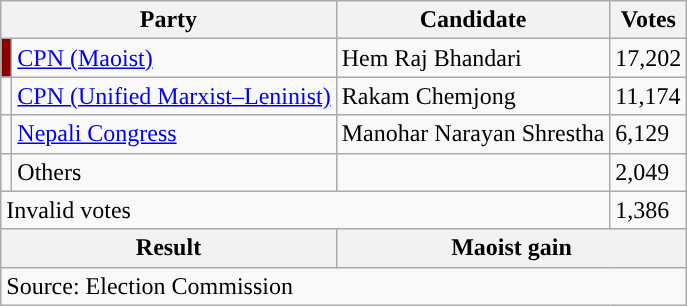<table class="wikitable">
<tr>
<th colspan="2">Party</th>
<th>Candidate</th>
<th>Votes</th>
</tr>
<tr>
<td style="background-color:darkred"></td>
<td><a href='#'>CPN (Maoist)</a></td>
<td>Hem Raj Bhandari</td>
<td>17,202</td>
</tr>
<tr>
<td style="background-color:"></td>
<td><a href='#'>CPN (Unified Marxist–Leninist)</a></td>
<td>Rakam Chemjong</td>
<td>11,174</td>
</tr>
<tr>
<td style="background-color:"></td>
<td><a href='#'>Nepali Congress</a></td>
<td>Manohar Narayan Shrestha</td>
<td>6,129</td>
</tr>
<tr>
<td></td>
<td>Others</td>
<td></td>
<td>2,049</td>
</tr>
<tr>
<td colspan="3">Invalid votes</td>
<td>1,386</td>
</tr>
<tr>
<th colspan="2">Result</th>
<th colspan="2">Maoist gain</th>
</tr>
<tr>
<td colspan="4">Source: Election Commission</td>
</tr>
</table>
